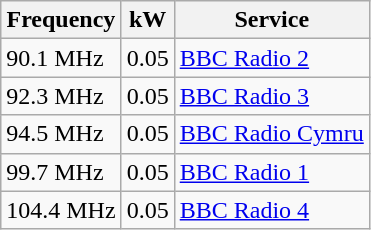<table class="wikitable sortable">
<tr>
<th>Frequency</th>
<th>kW</th>
<th>Service</th>
</tr>
<tr>
<td>90.1 MHz</td>
<td>0.05</td>
<td><a href='#'>BBC Radio 2</a></td>
</tr>
<tr>
<td>92.3 MHz</td>
<td>0.05</td>
<td><a href='#'>BBC Radio 3</a></td>
</tr>
<tr>
<td>94.5 MHz</td>
<td>0.05</td>
<td><a href='#'>BBC Radio Cymru</a></td>
</tr>
<tr>
<td>99.7 MHz</td>
<td>0.05</td>
<td><a href='#'>BBC Radio 1</a></td>
</tr>
<tr>
<td>104.4 MHz</td>
<td>0.05</td>
<td><a href='#'>BBC Radio 4</a></td>
</tr>
</table>
